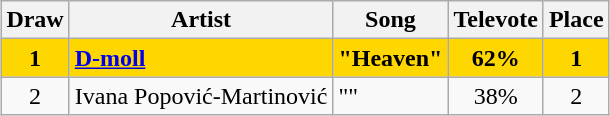<table class="sortable wikitable plainrowheaders" style="margin: 1em auto 1em auto; text-align:center;">
<tr>
<th>Draw</th>
<th>Artist</th>
<th>Song</th>
<th>Televote</th>
<th>Place</th>
</tr>
<tr style="font-weight:bold; background:gold;">
<td scope="row" style="text-align:center;">1</td>
<td align="left"><a href='#'>D-moll</a></td>
<td align="left">"Heaven"</td>
<td>62%</td>
<td>1</td>
</tr>
<tr>
<td scope="row" style="text-align:center;">2</td>
<td align="left">Ivana Popović-Martinović</td>
<td align="left">""</td>
<td>38%</td>
<td>2</td>
</tr>
</table>
